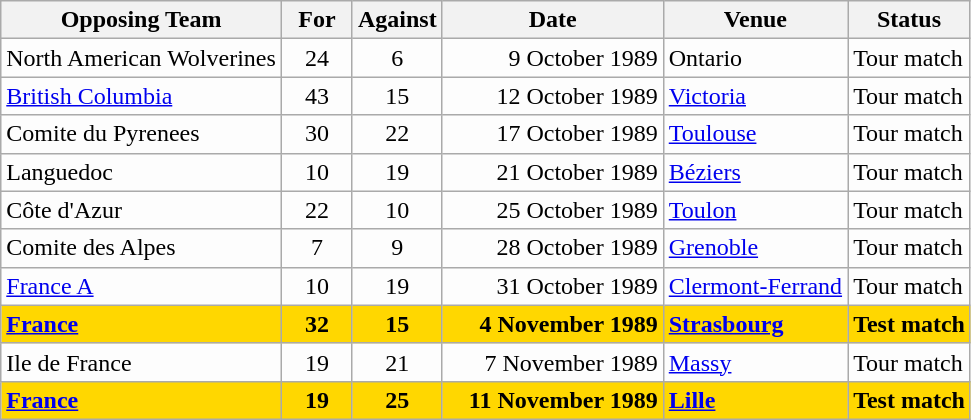<table class=wikitable>
<tr>
<th>Opposing Team</th>
<th>For</th>
<th>Against</th>
<th>Date</th>
<th>Venue</th>
<th>Status</th>
</tr>
<tr bgcolor=#fdfdfd>
<td>North American Wolverines</td>
<td align=center width=40>24</td>
<td align=center width=40>6</td>
<td width=140 align=right>9 October 1989</td>
<td>Ontario</td>
<td>Tour match</td>
</tr>
<tr bgcolor=#fdfdfd>
<td><a href='#'>British Columbia</a></td>
<td align=center width=40>43</td>
<td align=center width=40>15</td>
<td width=140 align=right>12 October 1989</td>
<td><a href='#'>Victoria</a></td>
<td>Tour match</td>
</tr>
<tr bgcolor=#fdfdfd>
<td>Comite du Pyrenees</td>
<td align=center width=40>30</td>
<td align=center width=40>22</td>
<td width=140 align=right>17 October 1989</td>
<td><a href='#'>Toulouse</a></td>
<td>Tour match</td>
</tr>
<tr bgcolor=#fdfdfd>
<td>Languedoc</td>
<td align=center width=40>10</td>
<td align=center width=40>19</td>
<td width=140 align=right>21 October 1989</td>
<td><a href='#'>Béziers</a></td>
<td>Tour match</td>
</tr>
<tr bgcolor=#fdfdfd>
<td>Côte d'Azur</td>
<td align=center width=40>22</td>
<td align=center width=40>10</td>
<td width=140 align=right>25 October 1989</td>
<td><a href='#'>Toulon</a></td>
<td>Tour match</td>
</tr>
<tr bgcolor=#fdfdfd>
<td>Comite des Alpes</td>
<td align=center width=40>7</td>
<td align=center width=40>9</td>
<td width=140 align=right>28 October 1989</td>
<td><a href='#'>Grenoble</a></td>
<td>Tour match</td>
</tr>
<tr bgcolor=#fdfdfd>
<td><a href='#'>France A</a></td>
<td align=center width=40>10</td>
<td align=center width=40>19</td>
<td width=140 align=right>31 October 1989</td>
<td><a href='#'>Clermont-Ferrand</a></td>
<td>Tour match</td>
</tr>
<tr bgcolor=gold>
<td><strong><a href='#'>France</a></strong></td>
<td align=center width=40><strong>32</strong></td>
<td align=center width=40><strong>15</strong></td>
<td width=140 align=right><strong>4 November 1989</strong></td>
<td><strong><a href='#'>Strasbourg</a></strong></td>
<td><strong>Test match</strong></td>
</tr>
<tr bgcolor=#fdfdfd>
<td>Ile de France</td>
<td align=center width=40>19</td>
<td align=center width=40>21</td>
<td width=140 align=right>7 November 1989</td>
<td><a href='#'>Massy</a></td>
<td>Tour match</td>
</tr>
<tr bgcolor=gold>
<td><strong><a href='#'>France</a></strong></td>
<td align=center width=40><strong>19</strong></td>
<td align=center width=40><strong>25</strong></td>
<td width=140 align=right><strong>11 November 1989</strong></td>
<td><strong><a href='#'>Lille</a></strong></td>
<td><strong>Test match</strong></td>
</tr>
</table>
